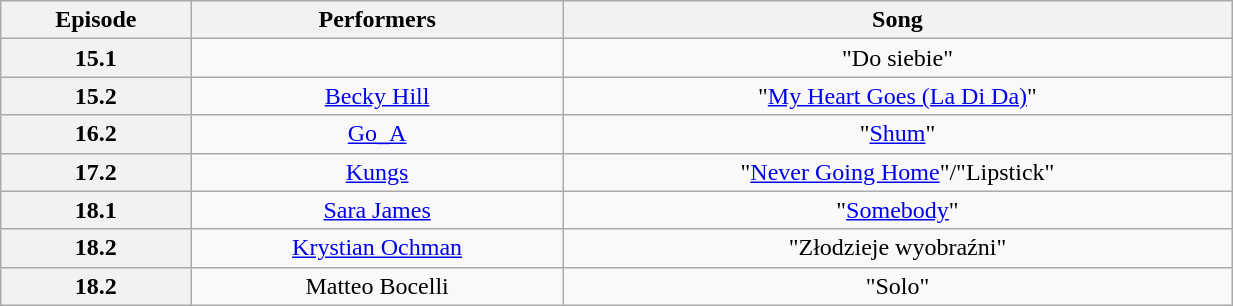<table class="wikitable" style="text-align:center; width:65%">
<tr>
<th>Episode</th>
<th>Performers</th>
<th>Song</th>
</tr>
<tr>
<th>15.1</th>
<td></td>
<td>"Do siebie"</td>
</tr>
<tr>
<th>15.2</th>
<td><a href='#'>Becky Hill</a></td>
<td>"<a href='#'>My Heart Goes (La Di Da)</a>"</td>
</tr>
<tr>
<th>16.2</th>
<td><a href='#'>Go_A</a></td>
<td>"<a href='#'>Shum</a>"</td>
</tr>
<tr>
<th>17.2</th>
<td><a href='#'>Kungs</a></td>
<td>"<a href='#'>Never Going Home</a>"/"Lipstick"</td>
</tr>
<tr>
<th>18.1</th>
<td><a href='#'>Sara James</a></td>
<td>"<a href='#'>Somebody</a>"</td>
</tr>
<tr>
<th>18.2</th>
<td><a href='#'>Krystian Ochman</a></td>
<td>"Złodzieje wyobraźni"</td>
</tr>
<tr>
<th>18.2</th>
<td>Matteo Bocelli</td>
<td>"Solo"</td>
</tr>
</table>
